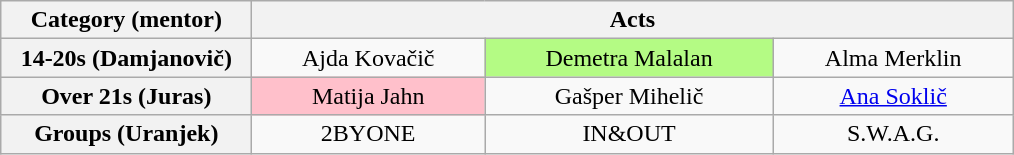<table class="wikitable" style="text-align:center">
<tr>
<th scope="col" style="width:160px;">Category (mentor)</th>
<th scope="col" colspan="4" style="width:500px;">Acts</th>
</tr>
<tr>
<th scope="row">14-20s (Damjanovič)</th>
<td>Ajda Kovačič</td>
<td bgcolor="#B4FB84">Demetra Malalan</td>
<td>Alma Merklin</td>
</tr>
<tr>
<th scope="row">Over 21s (Juras)</th>
<td bgcolor="pink">Matija Jahn</td>
<td>Gašper Mihelič</td>
<td><a href='#'>Ana Soklič</a></td>
</tr>
<tr>
<th scope="row">Groups (Uranjek)</th>
<td>2BYONE</td>
<td>IN&OUT</td>
<td>S.W.A.G.</td>
</tr>
</table>
